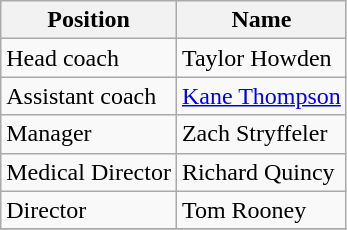<table class="wikitable">
<tr>
<th>Position</th>
<th>Name</th>
</tr>
<tr>
<td>Head coach</td>
<td>Taylor Howden</td>
</tr>
<tr>
<td>Assistant coach</td>
<td><a href='#'>Kane Thompson</a></td>
</tr>
<tr>
<td>Manager</td>
<td>Zach Stryffeler</td>
</tr>
<tr>
<td>Medical Director</td>
<td>Richard Quincy</td>
</tr>
<tr>
<td>Director</td>
<td>Tom Rooney</td>
</tr>
<tr>
</tr>
</table>
